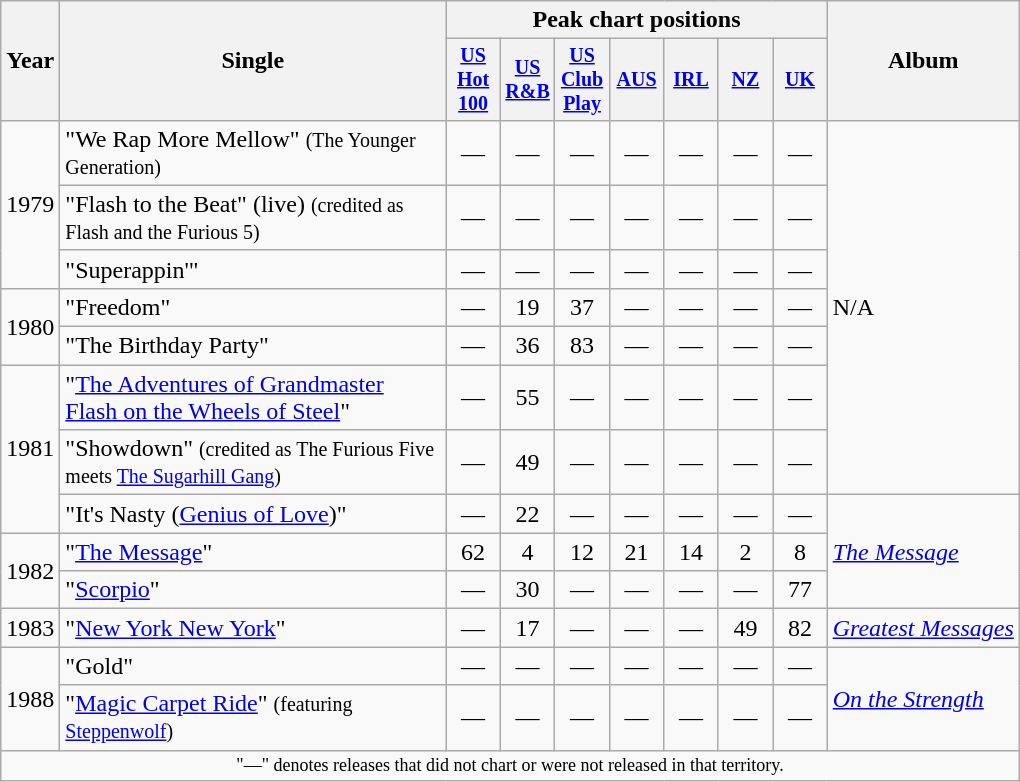<table class="wikitable" style=text-align:center;>
<tr>
<th rowspan="2">Year</th>
<th rowspan="2" width="250">Single</th>
<th colspan="7">Peak chart positions</th>
<th rowspan="2">Album</th>
</tr>
<tr style="font-size:smaller;">
<th width="30"><a href='#'>US Hot 100</a><br></th>
<th width="30"><a href='#'>US R&B</a><br></th>
<th width="30"><a href='#'>US Club Play</a><br></th>
<th width="30"><a href='#'>AUS</a><br></th>
<th width="30"><a href='#'>IRL</a></th>
<th width="30"><a href='#'>NZ</a><br></th>
<th width="30"><a href='#'>UK</a><br></th>
</tr>
<tr>
<td rowspan="3">1979</td>
<td align=left>"We Rap More Mellow" <small>(The Younger Generation)</small></td>
<td>—</td>
<td>—</td>
<td>—</td>
<td>—</td>
<td>—</td>
<td>—</td>
<td>—</td>
<td align=left rowspan="7">N/A</td>
</tr>
<tr>
<td align=left>"Flash to the Beat" (live) <small>(credited as Flash and the Furious 5)</small></td>
<td>—</td>
<td>—</td>
<td>—</td>
<td>—</td>
<td>—</td>
<td>—</td>
<td>—</td>
</tr>
<tr>
<td align=left>"Superappin'"</td>
<td>—</td>
<td>—</td>
<td>—</td>
<td>—</td>
<td>—</td>
<td>—</td>
<td>—</td>
</tr>
<tr>
<td rowspan="2">1980</td>
<td align=left>"Freedom"</td>
<td>—</td>
<td>19</td>
<td>37</td>
<td>—</td>
<td>—</td>
<td>—</td>
<td>—</td>
</tr>
<tr>
<td align=left>"The Birthday Party"</td>
<td>—</td>
<td>36</td>
<td>83</td>
<td>—</td>
<td>—</td>
<td>—</td>
<td>—</td>
</tr>
<tr>
<td rowspan="3">1981</td>
<td align=left>"<a href='#'>The Adventures of Grandmaster Flash on the Wheels of Steel</a>"</td>
<td>—</td>
<td>55</td>
<td>—</td>
<td>—</td>
<td>—</td>
<td>—</td>
<td>—</td>
</tr>
<tr>
<td align=left>"Showdown" <small>(credited as The Furious Five meets <a href='#'>The Sugarhill Gang</a>)</small></td>
<td>—</td>
<td>49</td>
<td>—</td>
<td>—</td>
<td>—</td>
<td>—</td>
<td>—</td>
</tr>
<tr>
<td align=left>"It's Nasty (<a href='#'>Genius of Love</a>)"</td>
<td>—</td>
<td>22</td>
<td>—</td>
<td>—</td>
<td>—</td>
<td>—</td>
<td>—</td>
<td align=left rowspan="3"><em><a href='#'>The Message</a></em></td>
</tr>
<tr>
<td rowspan="2">1982</td>
<td align=left>"<a href='#'>The Message</a>"</td>
<td>62</td>
<td>4</td>
<td>12</td>
<td>21</td>
<td>14</td>
<td>2</td>
<td>8</td>
</tr>
<tr>
<td align=left>"<a href='#'>Scorpio</a>"</td>
<td>—</td>
<td>30</td>
<td>—</td>
<td>—</td>
<td>—</td>
<td>—</td>
<td>77</td>
</tr>
<tr>
<td rowspan="1">1983</td>
<td align=left>"<a href='#'>New York New York</a>"</td>
<td>—</td>
<td>17</td>
<td>—</td>
<td>—</td>
<td>—</td>
<td>49</td>
<td>82</td>
<td align=left rowspan="1"><em><a href='#'>Greatest Messages</a></em></td>
</tr>
<tr>
<td rowspan="2">1988</td>
<td align=left>"Gold"</td>
<td>—</td>
<td>—</td>
<td>—</td>
<td>—</td>
<td>—</td>
<td>—</td>
<td>—</td>
<td align=left rowspan="2"><em><a href='#'>On the Strength</a></em></td>
</tr>
<tr>
<td align=left>"<a href='#'>Magic Carpet Ride</a>" <small>(featuring <a href='#'>Steppenwolf</a>)</small></td>
<td>—</td>
<td>—</td>
<td>—</td>
<td>—</td>
<td>—</td>
<td>—</td>
<td>—</td>
</tr>
<tr>
<td colspan="11" style="text-align:center; font-size:9pt;">"—" denotes releases that did not chart or were not released in that territory.</td>
</tr>
</table>
